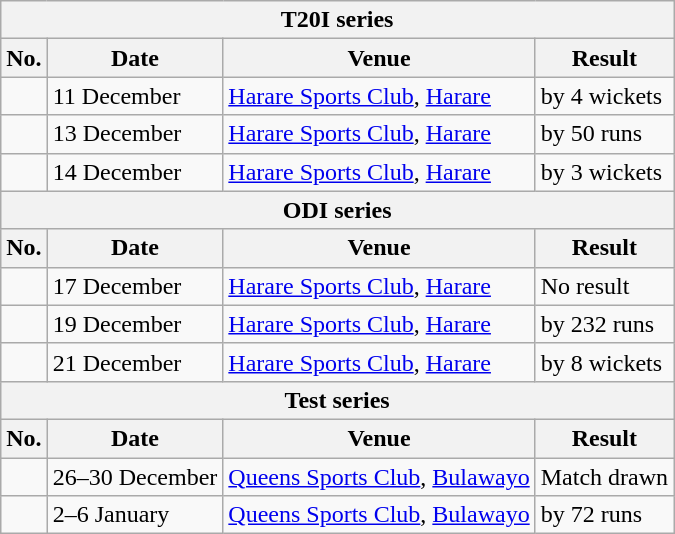<table class="wikitable">
<tr>
<th colspan="4">T20I series</th>
</tr>
<tr>
<th>No.</th>
<th>Date</th>
<th>Venue</th>
<th>Result</th>
</tr>
<tr>
<td></td>
<td>11 December</td>
<td><a href='#'>Harare Sports Club</a>, <a href='#'>Harare</a></td>
<td> by 4 wickets</td>
</tr>
<tr>
<td></td>
<td>13 December</td>
<td><a href='#'>Harare Sports Club</a>, <a href='#'>Harare</a></td>
<td> by 50 runs</td>
</tr>
<tr>
<td></td>
<td>14 December</td>
<td><a href='#'>Harare Sports Club</a>, <a href='#'>Harare</a></td>
<td> by 3 wickets</td>
</tr>
<tr>
<th colspan="4">ODI series</th>
</tr>
<tr>
<th>No.</th>
<th>Date</th>
<th>Venue</th>
<th>Result</th>
</tr>
<tr>
<td></td>
<td>17 December</td>
<td><a href='#'>Harare Sports Club</a>, <a href='#'>Harare</a></td>
<td>No result</td>
</tr>
<tr>
<td></td>
<td>19 December</td>
<td><a href='#'>Harare Sports Club</a>, <a href='#'>Harare</a></td>
<td> by 232 runs</td>
</tr>
<tr>
<td></td>
<td>21 December</td>
<td><a href='#'>Harare Sports Club</a>, <a href='#'>Harare</a></td>
<td> by 8 wickets</td>
</tr>
<tr>
<th colspan="4">Test series</th>
</tr>
<tr>
<th>No.</th>
<th>Date</th>
<th>Venue</th>
<th>Result</th>
</tr>
<tr>
<td></td>
<td>26–30 December</td>
<td><a href='#'>Queens Sports Club</a>, <a href='#'>Bulawayo</a></td>
<td>Match drawn</td>
</tr>
<tr>
<td></td>
<td>2–6 January</td>
<td><a href='#'>Queens Sports Club</a>, <a href='#'>Bulawayo</a></td>
<td> by 72 runs</td>
</tr>
</table>
